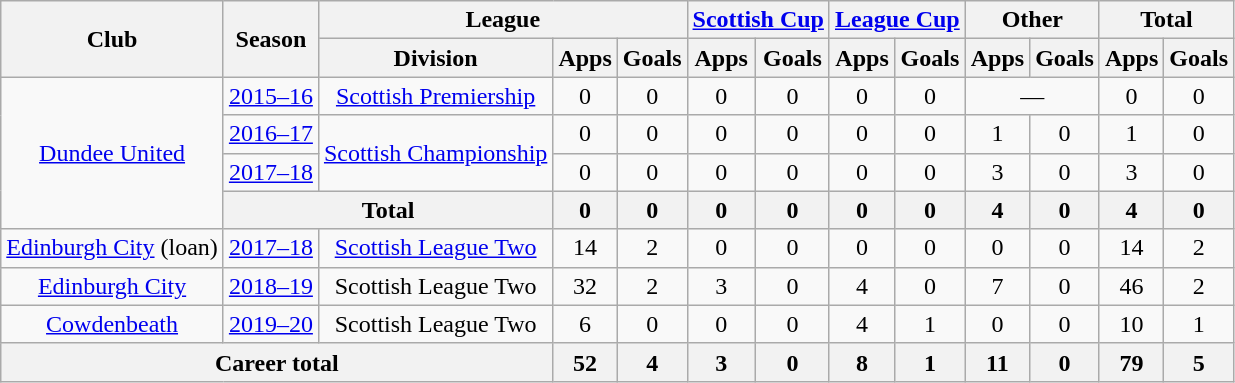<table class="wikitable" style="text-align: center">
<tr>
<th rowspan="2">Club</th>
<th rowspan="2">Season</th>
<th colspan="3">League</th>
<th colspan="2"><a href='#'>Scottish Cup</a></th>
<th colspan="2"><a href='#'>League Cup</a></th>
<th colspan="2">Other</th>
<th colspan="2">Total</th>
</tr>
<tr>
<th>Division</th>
<th>Apps</th>
<th>Goals</th>
<th>Apps</th>
<th>Goals</th>
<th>Apps</th>
<th>Goals</th>
<th>Apps</th>
<th>Goals</th>
<th>Apps</th>
<th>Goals</th>
</tr>
<tr>
<td rowspan="4"><a href='#'>Dundee United</a></td>
<td><a href='#'>2015–16</a></td>
<td><a href='#'>Scottish Premiership</a></td>
<td>0</td>
<td>0</td>
<td>0</td>
<td>0</td>
<td>0</td>
<td>0</td>
<td colspan="2">—</td>
<td>0</td>
<td>0</td>
</tr>
<tr>
<td><a href='#'>2016–17</a></td>
<td rowspan="2"><a href='#'>Scottish Championship</a></td>
<td>0</td>
<td>0</td>
<td>0</td>
<td>0</td>
<td>0</td>
<td>0</td>
<td>1</td>
<td>0</td>
<td>1</td>
<td>0</td>
</tr>
<tr>
<td><a href='#'>2017–18</a></td>
<td>0</td>
<td>0</td>
<td>0</td>
<td>0</td>
<td>0</td>
<td>0</td>
<td>3</td>
<td>0</td>
<td>3</td>
<td>0</td>
</tr>
<tr>
<th colspan="2">Total</th>
<th>0</th>
<th>0</th>
<th>0</th>
<th>0</th>
<th>0</th>
<th>0</th>
<th>4</th>
<th>0</th>
<th>4</th>
<th>0</th>
</tr>
<tr>
<td><a href='#'>Edinburgh City</a> (loan)</td>
<td><a href='#'>2017–18</a></td>
<td><a href='#'>Scottish League Two</a></td>
<td>14</td>
<td>2</td>
<td>0</td>
<td>0</td>
<td>0</td>
<td>0</td>
<td>0</td>
<td>0</td>
<td>14</td>
<td>2</td>
</tr>
<tr>
<td><a href='#'>Edinburgh City</a></td>
<td><a href='#'>2018–19</a></td>
<td>Scottish League Two</td>
<td>32</td>
<td>2</td>
<td>3</td>
<td>0</td>
<td>4</td>
<td>0</td>
<td>7</td>
<td>0</td>
<td>46</td>
<td>2</td>
</tr>
<tr>
<td><a href='#'>Cowdenbeath</a></td>
<td><a href='#'>2019–20</a></td>
<td>Scottish League Two</td>
<td>6</td>
<td>0</td>
<td>0</td>
<td>0</td>
<td>4</td>
<td>1</td>
<td>0</td>
<td>0</td>
<td>10</td>
<td>1</td>
</tr>
<tr>
<th colspan="3">Career total</th>
<th>52</th>
<th>4</th>
<th>3</th>
<th>0</th>
<th>8</th>
<th>1</th>
<th>11</th>
<th>0</th>
<th>79</th>
<th>5</th>
</tr>
</table>
